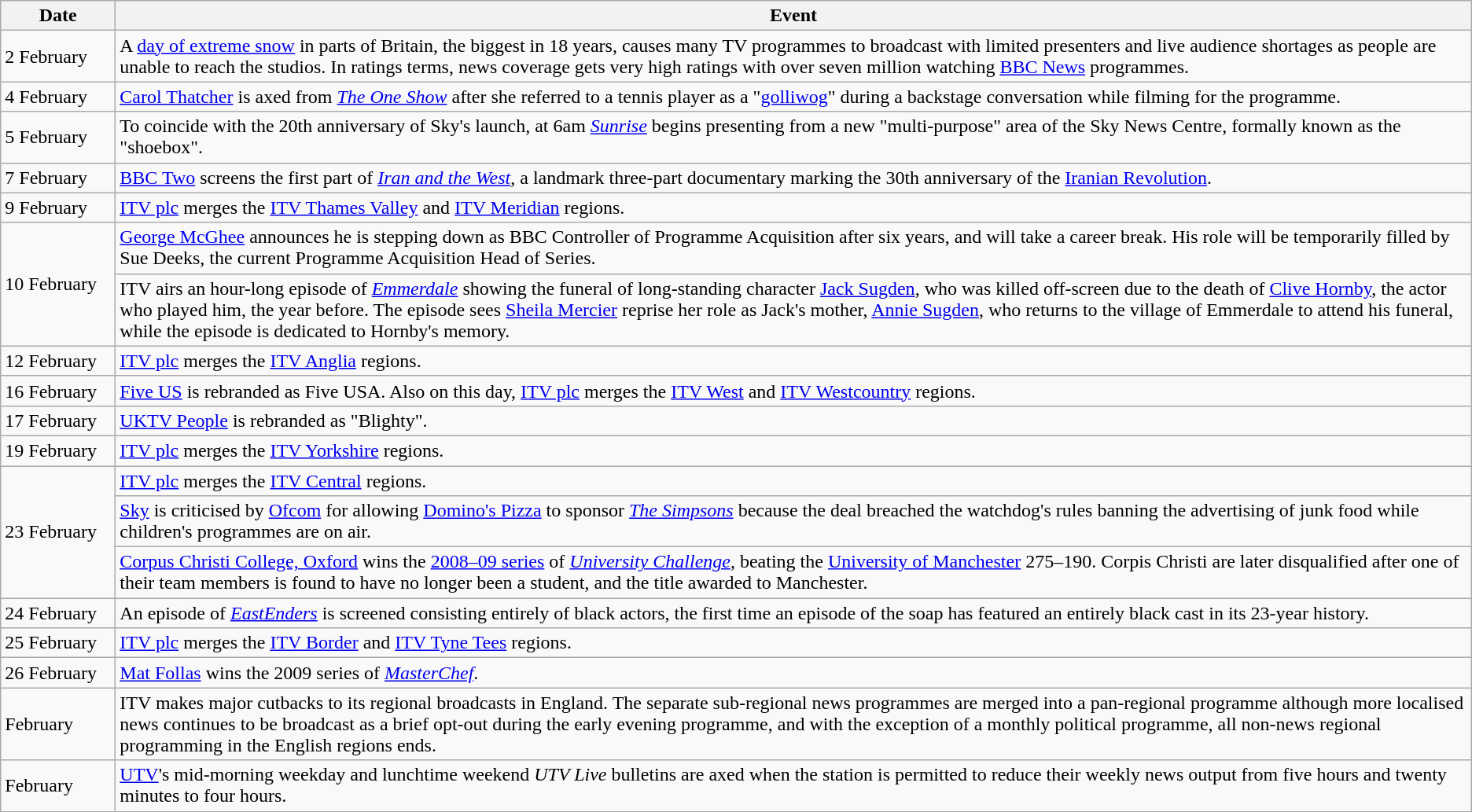<table class="wikitable">
<tr>
<th width=90>Date</th>
<th>Event</th>
</tr>
<tr>
<td>2 February</td>
<td>A <a href='#'>day of extreme snow</a> in parts of Britain, the biggest in 18 years, causes many TV programmes to broadcast with limited presenters and live audience shortages as people are unable to reach the studios. In ratings terms, news coverage gets very high ratings with over seven million watching <a href='#'>BBC News</a> programmes.</td>
</tr>
<tr>
<td>4 February</td>
<td><a href='#'>Carol Thatcher</a> is axed from <em><a href='#'>The One Show</a></em> after she referred to a tennis player as a "<a href='#'>golliwog</a>" during a backstage conversation while filming for the programme.</td>
</tr>
<tr>
<td>5 February</td>
<td>To coincide with the 20th anniversary of Sky's launch, at 6am <em><a href='#'>Sunrise</a></em> begins presenting from a new "multi-purpose" area of the Sky News Centre, formally known as the "shoebox".</td>
</tr>
<tr>
<td>7 February</td>
<td><a href='#'>BBC Two</a> screens the first part of <em><a href='#'>Iran and the West</a></em>, a landmark three-part documentary marking the 30th anniversary of the <a href='#'>Iranian Revolution</a>.</td>
</tr>
<tr>
<td>9 February</td>
<td><a href='#'>ITV plc</a> merges the <a href='#'>ITV Thames Valley</a> and <a href='#'>ITV Meridian</a> regions.</td>
</tr>
<tr>
<td rowspan=2>10 February</td>
<td><a href='#'>George McGhee</a> announces he is stepping down as BBC Controller of Programme Acquisition after six years, and will take a career break. His role will be temporarily filled by Sue Deeks, the current Programme Acquisition Head of Series.</td>
</tr>
<tr>
<td>ITV airs an hour-long episode of <em><a href='#'>Emmerdale</a></em> showing the funeral of long-standing character <a href='#'>Jack Sugden</a>, who was killed off-screen due to the death of <a href='#'>Clive Hornby</a>, the actor who played him, the year before. The episode sees <a href='#'>Sheila Mercier</a> reprise her role as Jack's mother, <a href='#'>Annie Sugden</a>, who returns to the village of Emmerdale to attend his funeral, while the episode is dedicated to Hornby's memory.</td>
</tr>
<tr>
<td>12 February</td>
<td><a href='#'>ITV plc</a> merges the <a href='#'>ITV Anglia</a> regions.</td>
</tr>
<tr>
<td>16 February</td>
<td><a href='#'>Five US</a> is rebranded as Five USA. Also on this day, <a href='#'>ITV plc</a> merges the <a href='#'>ITV West</a> and <a href='#'>ITV Westcountry</a> regions.</td>
</tr>
<tr>
<td>17 February</td>
<td><a href='#'>UKTV People</a> is rebranded as "Blighty".</td>
</tr>
<tr>
<td>19 February</td>
<td><a href='#'>ITV plc</a> merges the <a href='#'>ITV Yorkshire</a> regions.</td>
</tr>
<tr>
<td rowspan=3>23 February</td>
<td><a href='#'>ITV plc</a> merges the <a href='#'>ITV Central</a> regions.</td>
</tr>
<tr>
<td><a href='#'>Sky</a> is criticised by <a href='#'>Ofcom</a> for allowing <a href='#'>Domino's Pizza</a> to sponsor <em><a href='#'>The Simpsons</a></em> because the deal breached the watchdog's rules banning the advertising of junk food while children's programmes are on air.</td>
</tr>
<tr>
<td><a href='#'>Corpus Christi College, Oxford</a> wins the <a href='#'>2008–09 series</a> of <em><a href='#'>University Challenge</a></em>, beating the <a href='#'>University of Manchester</a> 275–190. Corpis Christi are later disqualified after one of their team members is found to have no longer been a student, and the title awarded to Manchester.</td>
</tr>
<tr>
<td>24 February</td>
<td>An episode of <em><a href='#'>EastEnders</a></em> is screened consisting entirely of black actors, the first time an episode of the soap has featured an entirely black cast in its 23-year history.</td>
</tr>
<tr>
<td>25 February</td>
<td><a href='#'>ITV plc</a> merges the <a href='#'>ITV Border</a> and <a href='#'>ITV Tyne Tees</a> regions.</td>
</tr>
<tr>
<td>26 February</td>
<td><a href='#'>Mat Follas</a> wins the 2009 series of <em><a href='#'>MasterChef</a></em>.</td>
</tr>
<tr>
<td>February</td>
<td>ITV makes major cutbacks to its regional broadcasts in England. The separate sub-regional news programmes are merged into a pan-regional programme although more localised news continues to be broadcast as a brief opt-out during the early evening programme, and with the exception of a monthly political programme, all non-news regional programming in the English regions ends.</td>
</tr>
<tr>
<td>February</td>
<td><a href='#'>UTV</a>'s mid-morning weekday and lunchtime weekend <em>UTV Live</em> bulletins are axed when the station is permitted to reduce their weekly news output from five hours and twenty minutes to four hours.</td>
</tr>
</table>
